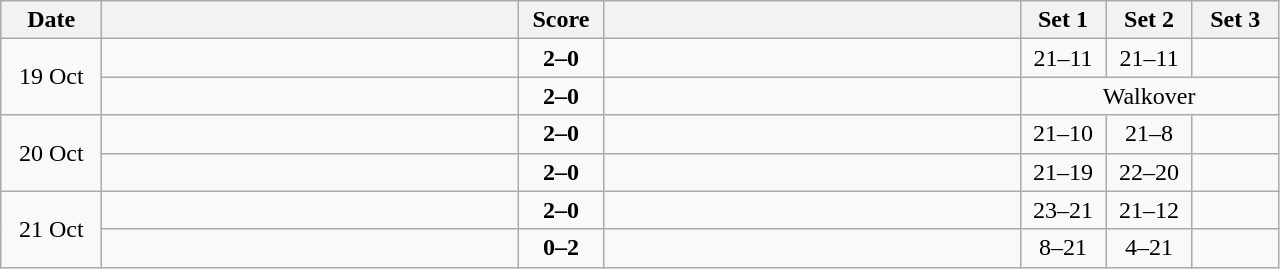<table class="wikitable" style="text-align: center;">
<tr>
<th width="60">Date</th>
<th align="right" width="270"></th>
<th width="50">Score</th>
<th align="left" width="270"></th>
<th width="50">Set 1</th>
<th width="50">Set 2</th>
<th width="50">Set 3</th>
</tr>
<tr>
<td rowspan=2>19 Oct</td>
<td align=left><strong></strong></td>
<td align=center><strong>2–0</strong></td>
<td align=left></td>
<td>21–11</td>
<td>21–11</td>
<td></td>
</tr>
<tr>
<td align=left><strong></strong></td>
<td align=center><strong>2–0</strong></td>
<td align=left></td>
<td colspan=3>Walkover</td>
</tr>
<tr>
<td rowspan=2>20 Oct</td>
<td align=left><strong></strong></td>
<td align=center><strong>2–0</strong></td>
<td align=left></td>
<td>21–10</td>
<td>21–8</td>
<td></td>
</tr>
<tr>
<td align=left><strong></strong></td>
<td align=center><strong>2–0</strong></td>
<td align=left></td>
<td>21–19</td>
<td>22–20</td>
<td></td>
</tr>
<tr>
<td rowspan=2>21 Oct</td>
<td align=left><strong></strong></td>
<td align=center><strong>2–0</strong></td>
<td align=left></td>
<td>23–21</td>
<td>21–12</td>
<td></td>
</tr>
<tr>
<td align=left></td>
<td align=center><strong>0–2</strong></td>
<td align=left><strong></strong></td>
<td>8–21</td>
<td>4–21</td>
<td></td>
</tr>
</table>
